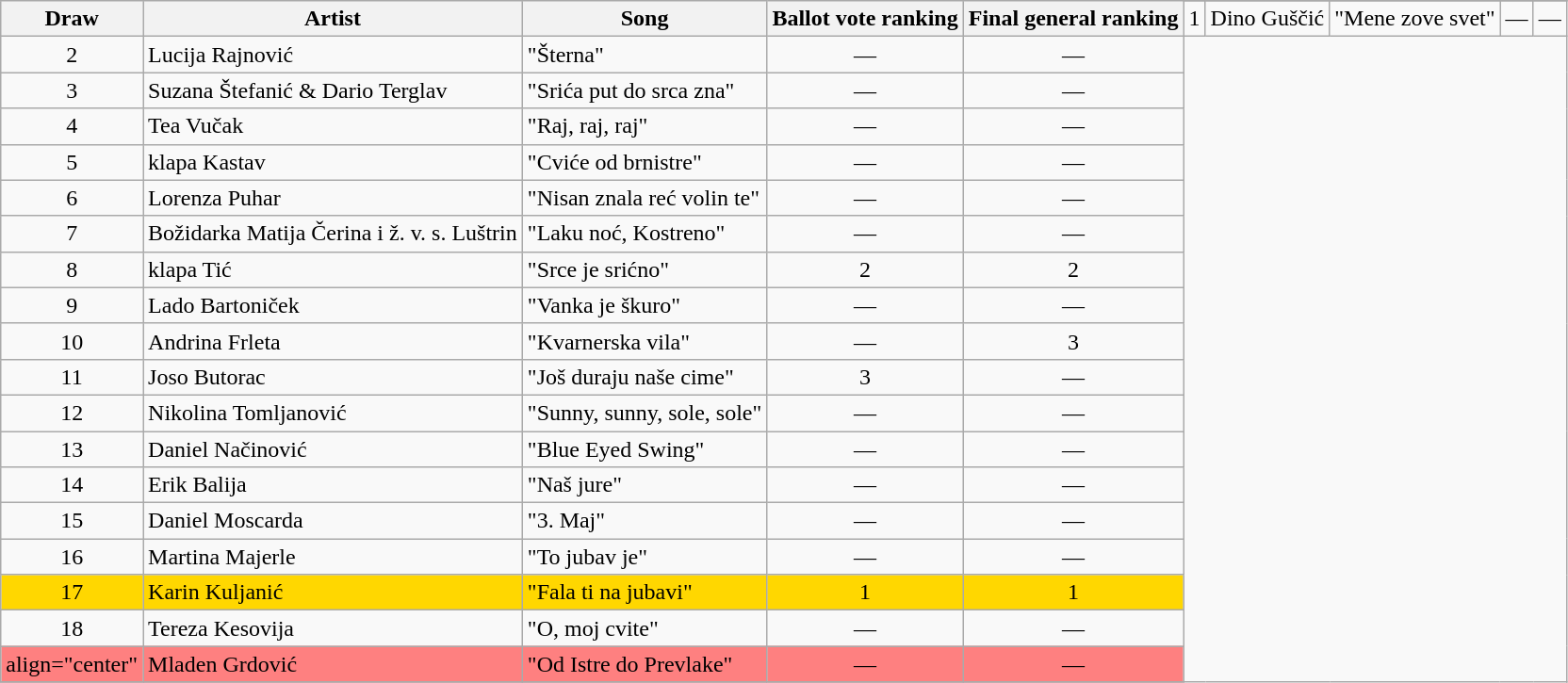<table class="wikitable sortable">
<tr>
<th rowspan="2">Draw</th>
<th rowspan="2">Artist</th>
<th rowspan="2">Song</th>
<th rowspan="2">Ballot vote ranking</th>
<th rowspan="2">Final general ranking</th>
</tr>
<tr>
<td align="center">1</td>
<td>Dino Guščić</td>
<td>"Mene zove svet"</td>
<td align="center">—</td>
<td align="center">—</td>
</tr>
<tr>
<td align="center">2</td>
<td>Lucija Rajnović</td>
<td>"Šterna"</td>
<td align="center">—</td>
<td align="center">—</td>
</tr>
<tr>
<td align="center">3</td>
<td>Suzana Štefanić & Dario Terglav</td>
<td>"Srića put do srca zna"</td>
<td align="center">—</td>
<td align="center">—</td>
</tr>
<tr>
<td align="center">4</td>
<td>Tea Vučak</td>
<td>"Raj, raj, raj"</td>
<td align="center">—</td>
<td align="center">—</td>
</tr>
<tr>
<td align="center">5</td>
<td>klapa Kastav</td>
<td>"Cviće od brnistre"</td>
<td align="center">—</td>
<td align="center">—</td>
</tr>
<tr>
<td align="center">6</td>
<td>Lorenza Puhar</td>
<td>"Nisan znala reć volin te"</td>
<td align="center">—</td>
<td align="center">—</td>
</tr>
<tr>
<td align="center">7</td>
<td>Božidarka Matija Čerina i ž. v. s. Luštrin</td>
<td>"Laku noć, Kostreno"</td>
<td align="center">—</td>
<td align="center">—</td>
</tr>
<tr>
<td align="center">8</td>
<td>klapa Tić</td>
<td>"Srce je srićno"</td>
<td align="center">2</td>
<td align="center">2</td>
</tr>
<tr>
<td align="center">9</td>
<td>Lado Bartoniček</td>
<td>"Vanka je škuro"</td>
<td align="center">—</td>
<td align="center">—</td>
</tr>
<tr>
<td align="center">10</td>
<td>Andrina Frleta</td>
<td>"Kvarnerska vila"</td>
<td align="center">—</td>
<td align="center">3</td>
</tr>
<tr>
<td align="center">11</td>
<td>Joso Butorac</td>
<td>"Još duraju naše cime"</td>
<td align="center">3</td>
<td align="center">—</td>
</tr>
<tr>
<td align="center">12</td>
<td>Nikolina Tomljanović</td>
<td>"Sunny, sunny, sole, sole"</td>
<td align="center">—</td>
<td align="center">—</td>
</tr>
<tr>
<td align="center">13</td>
<td>Daniel Načinović</td>
<td>"Blue Eyed Swing"</td>
<td align="center">—</td>
<td align="center">—</td>
</tr>
<tr>
<td align="center">14</td>
<td>Erik Balija</td>
<td>"Naš jure"</td>
<td align="center">—</td>
<td align="center">—</td>
</tr>
<tr>
<td align="center">15</td>
<td>Daniel Moscarda</td>
<td>"3. Maj"</td>
<td align="center">—</td>
<td align="center">—</td>
</tr>
<tr>
<td align="center">16</td>
<td>Martina Majerle</td>
<td>"To jubav je"</td>
<td align="center">—</td>
<td align="center">—</td>
</tr>
<tr style="background:gold;">
<td align="center">17</td>
<td>Karin Kuljanić</td>
<td>"Fala ti na jubavi"</td>
<td align="center">1</td>
<td align="center">1</td>
</tr>
<tr>
<td align="center">18</td>
<td>Tereza Kesovija</td>
<td>"O, moj cvite"</td>
<td align="center">—</td>
<td align="center">—</td>
</tr>
<tr style="background:#fe8080;">
<td>align="center" </td>
<td>Mladen Grdović</td>
<td>"Od Istre do Prevlake"</td>
<td align="center">—</td>
<td align="center">—</td>
</tr>
<tr>
</tr>
</table>
